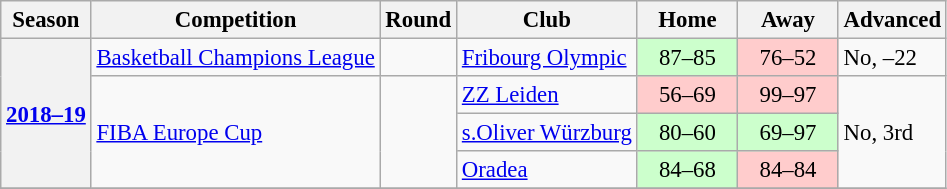<table class="wikitable"  style="font-size:95%;">
<tr>
<th>Season</th>
<th>Competition</th>
<th>Round</th>
<th>Club</th>
<th width=60>Home</th>
<th width=60>Away</th>
<th>Advanced</th>
</tr>
<tr>
<th rowspan=4 scope="col"><a href='#'>2018–19</a></th>
<td><a href='#'>Basketball Champions League</a></td>
<td rowspan=1></td>
<td> <a href='#'>Fribourg Olympic</a></td>
<td style="text-align:center;" bgcolor=#cfc>87–85</td>
<td style="text-align:center;" bgcolor=#fcc>76–52</td>
<td>No, –22</td>
</tr>
<tr>
<td rowspan=3><a href='#'>FIBA Europe Cup</a></td>
<td rowspan=3></td>
<td> <a href='#'>ZZ Leiden</a></td>
<td style="text-align:center;" bgcolor=#fcc>56–69</td>
<td style="text-align:center;" bgcolor=#fcc>99–97</td>
<td rowspan=3>No, 3rd</td>
</tr>
<tr>
<td> <a href='#'>s.Oliver Würzburg</a></td>
<td style="text-align:center;" bgcolor=#cfc>80–60</td>
<td style="text-align:center;" bgcolor=#cfc>69–97</td>
</tr>
<tr>
<td> <a href='#'>Oradea</a></td>
<td style="text-align:center;" bgcolor=#cfc>84–68</td>
<td style="text-align:center;" bgcolor=#fcc>84–84</td>
</tr>
<tr>
</tr>
</table>
